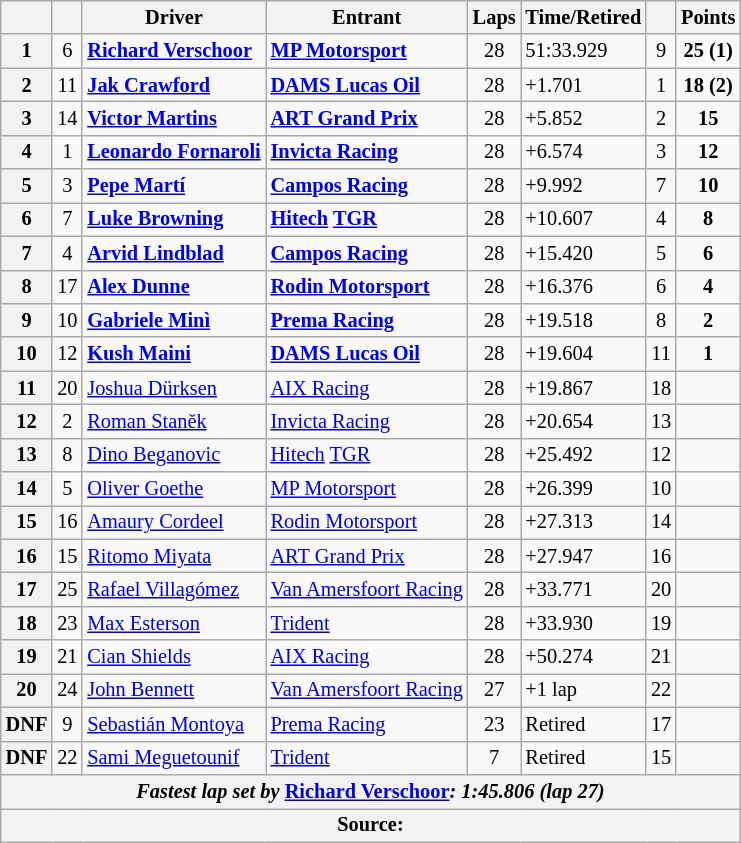<table class="wikitable" style="font-size:85%">
<tr>
<th scope="col"></th>
<th scope="col"></th>
<th scope="col">Driver</th>
<th scope="col">Entrant</th>
<th scope="col">Laps</th>
<th scope="col">Time/Retired</th>
<th scope="col"></th>
<th scope="col">Points</th>
</tr>
<tr>
<th>1</th>
<td align="center">6</td>
<td> <strong><a href='#'>Richard Verschoor</a></strong></td>
<td><strong><a href='#'>MP Motorsport</a></strong></td>
<td align="center">28</td>
<td>51:33.929</td>
<td align="center">9</td>
<td align="center"><strong>25 (1)</strong></td>
</tr>
<tr>
<th>2</th>
<td align="center">11</td>
<td> <strong><a href='#'>Jak Crawford</a></strong></td>
<td><strong><a href='#'>DAMS Lucas Oil</a></strong></td>
<td align="center">28</td>
<td>+1.701</td>
<td align="center">1</td>
<td align="center"><strong>18 (2)</strong></td>
</tr>
<tr>
<th>3</th>
<td align="center">14</td>
<td> <strong><a href='#'>Victor Martins</a></strong></td>
<td><strong><a href='#'>ART Grand Prix</a></strong></td>
<td align="center">28</td>
<td>+5.852</td>
<td align="center">2</td>
<td align="center"><strong>15</strong></td>
</tr>
<tr>
<th>4</th>
<td align="center">1</td>
<td> <strong><a href='#'>Leonardo Fornaroli</a></strong></td>
<td><strong><a href='#'>Invicta Racing</a></strong></td>
<td align="center">28</td>
<td>+6.574</td>
<td align="center">3</td>
<td align="center"><strong>12</strong></td>
</tr>
<tr>
<th>5</th>
<td align="center">3</td>
<td> <strong><a href='#'>Pepe Martí</a></strong></td>
<td><strong><a href='#'>Campos Racing</a></strong></td>
<td align="center">28</td>
<td>+9.992</td>
<td align="center">7</td>
<td align="center"><strong>10</strong></td>
</tr>
<tr>
<th>6</th>
<td align="center">7</td>
<td> <strong><a href='#'>Luke Browning</a></strong></td>
<td><strong><a href='#'>Hitech</a> <a href='#'>TGR</a></strong></td>
<td align="center">28</td>
<td>+10.607</td>
<td align="center">4</td>
<td align="center"><strong>8</strong></td>
</tr>
<tr>
<th>7</th>
<td align="center">4</td>
<td> <strong><a href='#'>Arvid Lindblad</a></strong></td>
<td><strong><a href='#'>Campos Racing</a></strong></td>
<td align="center">28</td>
<td>+15.420</td>
<td align="center">5</td>
<td align="center"><strong>6</strong></td>
</tr>
<tr>
<th>8</th>
<td align="center">17</td>
<td> <strong><a href='#'>Alex Dunne</a></strong></td>
<td><strong><a href='#'>Rodin Motorsport</a></strong></td>
<td align="center">28</td>
<td>+16.376</td>
<td align="center">6</td>
<td align="center"><strong>4</strong></td>
</tr>
<tr>
<th>9</th>
<td align="center">10</td>
<td> <strong><a href='#'>Gabriele Minì</a></strong></td>
<td><strong><a href='#'>Prema Racing</a></strong></td>
<td align="center">28</td>
<td>+19.518</td>
<td align="center">8</td>
<td align="center"><strong>2</strong></td>
</tr>
<tr>
<th>10</th>
<td align="center">12</td>
<td> <strong><a href='#'>Kush Maini</a></strong></td>
<td><strong><a href='#'>DAMS Lucas Oil</a></strong></td>
<td align="center">28</td>
<td>+19.604</td>
<td align="center">11</td>
<td align="center"><strong>1</strong></td>
</tr>
<tr>
<th>11</th>
<td align="center">20</td>
<td> <a href='#'>Joshua Dürksen</a></td>
<td><a href='#'>AIX Racing</a></td>
<td align="center">28</td>
<td>+19.867</td>
<td align="center">18</td>
<td></td>
</tr>
<tr>
<th>12</th>
<td align="center">2</td>
<td> <a href='#'>Roman Staněk</a></td>
<td><a href='#'>Invicta Racing</a></td>
<td align="center">28</td>
<td>+20.654</td>
<td align="center">13</td>
<td></td>
</tr>
<tr>
<th>13</th>
<td align="center">8</td>
<td> <a href='#'>Dino Beganovic</a></td>
<td><a href='#'>Hitech</a> <a href='#'>TGR</a></td>
<td align="center">28</td>
<td>+25.492</td>
<td align="center">12</td>
<td></td>
</tr>
<tr>
<th>14</th>
<td align="center">5</td>
<td> <a href='#'>Oliver Goethe</a></td>
<td><a href='#'>MP Motorsport</a></td>
<td align="center">28</td>
<td>+26.399</td>
<td align="center">10</td>
<td></td>
</tr>
<tr>
<th>15</th>
<td align="center">16</td>
<td> <a href='#'>Amaury Cordeel</a></td>
<td><a href='#'>Rodin Motorsport</a></td>
<td align="center">28</td>
<td>+27.313</td>
<td align="center">14</td>
<td></td>
</tr>
<tr>
<th>16</th>
<td align="center">15</td>
<td> <a href='#'>Ritomo Miyata</a></td>
<td><a href='#'>ART Grand Prix</a></td>
<td align="center">28</td>
<td>+27.947</td>
<td align="center">16</td>
<td></td>
</tr>
<tr>
<th>17</th>
<td align="center">25</td>
<td> <a href='#'>Rafael Villagómez</a></td>
<td><a href='#'>Van Amersfoort Racing</a></td>
<td align="center">28</td>
<td>+33.771</td>
<td align="center">20</td>
<td></td>
</tr>
<tr>
<th>18</th>
<td align="center">23</td>
<td> <a href='#'>Max Esterson</a></td>
<td><a href='#'>Trident</a></td>
<td align="center">28</td>
<td>+33.930</td>
<td align="center">19</td>
<td align="center"></td>
</tr>
<tr>
<th>19</th>
<td align="center">21</td>
<td> <a href='#'>Cian Shields</a></td>
<td><a href='#'>AIX Racing</a></td>
<td align="center">28</td>
<td>+50.274</td>
<td align="center">21</td>
<td></td>
</tr>
<tr>
<th>20</th>
<td align="center">24</td>
<td> <a href='#'>John Bennett</a></td>
<td><a href='#'>Van Amersfoort Racing</a></td>
<td align="center">27</td>
<td>+1 lap</td>
<td align="center">22</td>
<td align="center"></td>
</tr>
<tr>
<th>DNF</th>
<td align="center">9</td>
<td> <a href='#'>Sebastián Montoya</a></td>
<td><a href='#'>Prema Racing</a></td>
<td align="center">23</td>
<td>Retired</td>
<td align="center">17</td>
<td align="center"></td>
</tr>
<tr>
<th>DNF</th>
<td align="center">22</td>
<td> <a href='#'>Sami Meguetounif</a></td>
<td><a href='#'>Trident</a></td>
<td align="center">7</td>
<td>Retired</td>
<td align="center">15</td>
<td align=“center”></td>
</tr>
<tr>
<th colspan="8"><em>Fastest lap set by</em> <strong> <a href='#'>Richard Verschoor</a><strong><em>: 1:45.806 (lap 27)<em></th>
</tr>
<tr>
<th colspan="8">Source:</th>
</tr>
</table>
